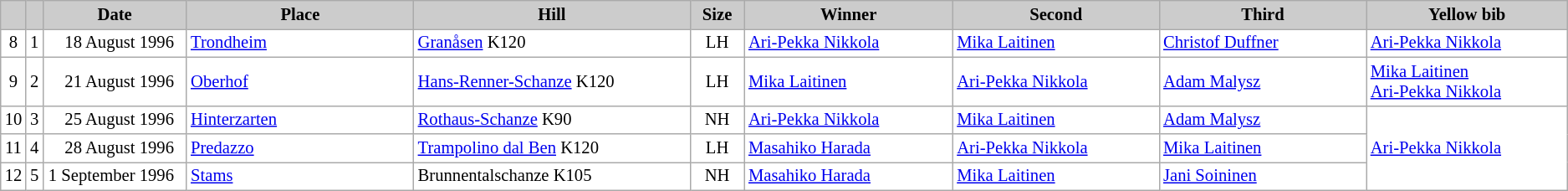<table class="wikitable plainrowheaders" style="background:#fff; font-size:86%; line-height:16px; border:grey solid 1px; border-collapse:collapse;">
<tr style="background:#ccc; text-align:center;">
<th scope="col" style="background:#ccc; width=20 px;"></th>
<th scope="col" style="background:#ccc; width=30 px;"></th>
<th scope="col" style="background:#ccc; width:120px;">Date</th>
<th scope="col" style="background:#ccc; width:200px;">Place</th>
<th scope="col" style="background:#ccc; width:240px;">Hill</th>
<th scope="col" style="background:#ccc; width:40px;">Size</th>
<th scope="col" style="background:#ccc; width:185px;">Winner</th>
<th scope="col" style="background:#ccc; width:185px;">Second</th>
<th scope="col" style="background:#ccc; width:185px;">Third</th>
<th scope="col" style="background:#ccc; width:180px;">Yellow bib</th>
</tr>
<tr>
<td align=center>8</td>
<td align=center>1</td>
<td align=right>18 August 1996  </td>
<td> <a href='#'>Trondheim</a></td>
<td><a href='#'>Granåsen</a> K120</td>
<td align=center>LH</td>
<td> <a href='#'>Ari-Pekka Nikkola</a></td>
<td> <a href='#'>Mika Laitinen</a></td>
<td> <a href='#'>Christof Duffner</a></td>
<td> <a href='#'>Ari-Pekka Nikkola</a></td>
</tr>
<tr>
<td align=center>9</td>
<td align=center>2</td>
<td align=right>21 August 1996  </td>
<td> <a href='#'>Oberhof</a></td>
<td><a href='#'>Hans-Renner-Schanze</a> K120</td>
<td align=center>LH</td>
<td> <a href='#'>Mika Laitinen</a></td>
<td> <a href='#'>Ari-Pekka Nikkola</a></td>
<td> <a href='#'>Adam Malysz</a></td>
<td> <a href='#'>Mika Laitinen</a><br> <a href='#'>Ari-Pekka Nikkola</a></td>
</tr>
<tr>
<td align=center>10</td>
<td align=center>3</td>
<td align=right>25 August 1996  </td>
<td> <a href='#'>Hinterzarten</a></td>
<td><a href='#'>Rothaus-Schanze</a> K90</td>
<td align=center>NH</td>
<td> <a href='#'>Ari-Pekka Nikkola</a></td>
<td> <a href='#'>Mika Laitinen</a></td>
<td> <a href='#'>Adam Malysz</a></td>
<td rowspan="3"> <a href='#'>Ari-Pekka Nikkola</a></td>
</tr>
<tr>
<td align=center>11</td>
<td align=center>4</td>
<td align=right>28 August 1996  </td>
<td> <a href='#'>Predazzo</a></td>
<td><a href='#'>Trampolino dal Ben</a> K120</td>
<td align=center>LH</td>
<td> <a href='#'>Masahiko Harada</a></td>
<td> <a href='#'>Ari-Pekka Nikkola</a></td>
<td> <a href='#'>Mika Laitinen</a></td>
</tr>
<tr>
<td align=center>12</td>
<td align=center>5</td>
<td align=right>1 September 1996  </td>
<td> <a href='#'>Stams</a></td>
<td>Brunnentalschanze K105</td>
<td align=center>NH</td>
<td> <a href='#'>Masahiko Harada</a></td>
<td> <a href='#'>Mika Laitinen</a></td>
<td> <a href='#'>Jani Soininen</a></td>
</tr>
</table>
